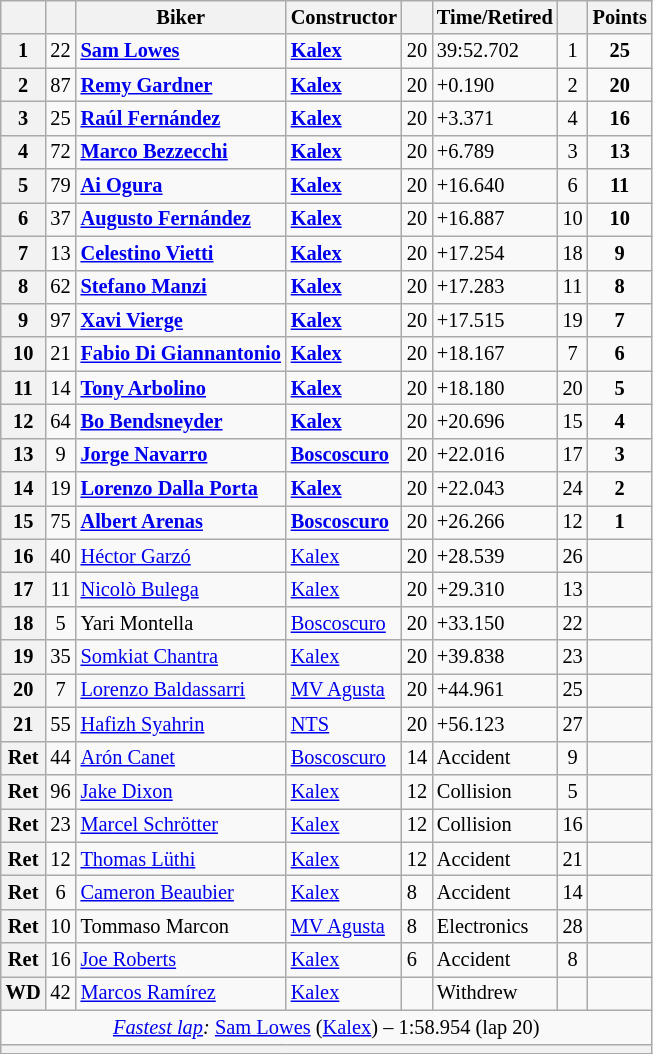<table class="wikitable sortable" style="font-size: 85%;">
<tr>
<th scope="col"></th>
<th scope="col"></th>
<th scope="col">Biker</th>
<th scope="col">Constructor</th>
<th scope="col" class="unsortable"></th>
<th scope="col" class="unsortable">Time/Retired</th>
<th scope="col"></th>
<th scope="col">Points</th>
</tr>
<tr>
<th>1</th>
<td align="center">22</td>
<td data-sort-value="low"><strong> <a href='#'>Sam Lowes</a></strong></td>
<td><strong><a href='#'>Kalex</a></strong></td>
<td>20</td>
<td>39:52.702</td>
<td align="center">1</td>
<td align="center"><strong>25</strong></td>
</tr>
<tr>
<th>2</th>
<td align="center">87</td>
<td data-sort-value="gar"><strong> <a href='#'>Remy Gardner</a></strong></td>
<td><strong><a href='#'>Kalex</a></strong></td>
<td>20</td>
<td>+0.190</td>
<td align="center">2</td>
<td align="center"><strong>20</strong></td>
</tr>
<tr>
<th>3</th>
<td align="center">25</td>
<td data-sort-value="rfe"><strong> <a href='#'>Raúl Fernández</a></strong></td>
<td><strong><a href='#'>Kalex</a></strong></td>
<td>20</td>
<td>+3.371</td>
<td align="center">4</td>
<td align="center"><strong>16</strong></td>
</tr>
<tr>
<th>4</th>
<td align="center">72</td>
<td data-sort-value="bez"><strong> <a href='#'>Marco Bezzecchi</a></strong></td>
<td><strong><a href='#'>Kalex</a></strong></td>
<td>20</td>
<td>+6.789</td>
<td align="center">3</td>
<td align="center"><strong>13</strong></td>
</tr>
<tr>
<th>5</th>
<td align="center">79</td>
<td data-sort-value="ogu"><strong> <a href='#'>Ai Ogura</a></strong></td>
<td><strong><a href='#'>Kalex</a></strong></td>
<td>20</td>
<td>+16.640</td>
<td align="center">6</td>
<td align="center"><strong>11</strong></td>
</tr>
<tr>
<th>6</th>
<td align="center">37</td>
<td data-sort-value="afe"><strong> <a href='#'>Augusto Fernández</a></strong></td>
<td><strong><a href='#'>Kalex</a></strong></td>
<td>20</td>
<td>+16.887</td>
<td align="center">10</td>
<td align="center"><strong>10</strong></td>
</tr>
<tr>
<th>7</th>
<td align="center">13</td>
<td data-sort-value="vie"><strong> <a href='#'>Celestino Vietti</a></strong></td>
<td><strong><a href='#'>Kalex</a></strong></td>
<td>20</td>
<td>+17.254</td>
<td align="center">18</td>
<td align="center"><strong>9</strong></td>
</tr>
<tr>
<th>8</th>
<td align="center">62</td>
<td data-sort-value="man"><strong> <a href='#'>Stefano Manzi</a></strong></td>
<td><strong><a href='#'>Kalex</a></strong></td>
<td>20</td>
<td>+17.283</td>
<td align="center">11</td>
<td align="center"><strong>8</strong></td>
</tr>
<tr>
<th>9</th>
<td align="center">97</td>
<td data-sort-value="vie"><strong> <a href='#'>Xavi Vierge</a></strong></td>
<td><strong><a href='#'>Kalex</a></strong></td>
<td>20</td>
<td>+17.515</td>
<td align="center">19</td>
<td align="center"><strong>7</strong></td>
</tr>
<tr>
<th>10</th>
<td align="center">21</td>
<td data-sort-value="dgi"><strong> <a href='#'>Fabio Di Giannantonio</a></strong></td>
<td><strong><a href='#'>Kalex</a></strong></td>
<td>20</td>
<td>+18.167</td>
<td align="center">7</td>
<td align="center"><strong>6</strong></td>
</tr>
<tr>
<th>11</th>
<td align="center">14</td>
<td data-sort-value="arb"><strong> <a href='#'>Tony Arbolino</a></strong></td>
<td><strong><a href='#'>Kalex</a></strong></td>
<td>20</td>
<td>+18.180</td>
<td align="center">20</td>
<td align="center"><strong>5</strong></td>
</tr>
<tr>
<th>12</th>
<td align="center">64</td>
<td data-sort-value="ben"><strong> <a href='#'>Bo Bendsneyder</a></strong></td>
<td><strong><a href='#'>Kalex</a></strong></td>
<td>20</td>
<td>+20.696</td>
<td align="center">15</td>
<td align="center"><strong>4</strong></td>
</tr>
<tr>
<th>13</th>
<td align="center">9</td>
<td data-sort-value="nav"><strong> <a href='#'>Jorge Navarro</a></strong></td>
<td><strong><a href='#'>Boscoscuro</a></strong></td>
<td>20</td>
<td>+22.016</td>
<td align="center">17</td>
<td align="center"><strong>3</strong></td>
</tr>
<tr>
<th>14</th>
<td align="center">19</td>
<td data-sort-value="dpo"><strong> <a href='#'>Lorenzo Dalla Porta</a></strong></td>
<td><strong><a href='#'>Kalex</a></strong></td>
<td>20</td>
<td>+22.043</td>
<td align="center">24</td>
<td align="center"><strong>2</strong></td>
</tr>
<tr>
<th>15</th>
<td align="center">75</td>
<td data-sort-value="are"><strong> <a href='#'>Albert Arenas</a></strong></td>
<td><strong><a href='#'>Boscoscuro</a></strong></td>
<td>20</td>
<td>+26.266</td>
<td align="center">12</td>
<td align="center"><strong>1</strong></td>
</tr>
<tr>
<th>16</th>
<td align="center">40</td>
<td data-sort-value="gar"> <a href='#'>Héctor Garzó</a></td>
<td><a href='#'>Kalex</a></td>
<td>20</td>
<td>+28.539</td>
<td align="center">26</td>
<td></td>
</tr>
<tr>
<th>17</th>
<td align="center">11</td>
<td data-sort-value="bul"> <a href='#'>Nicolò Bulega</a></td>
<td><a href='#'>Kalex</a></td>
<td>20</td>
<td>+29.310</td>
<td align="center">13</td>
<td></td>
</tr>
<tr>
<th>18</th>
<td align="center">5</td>
<td data-sort-value="mon"> Yari Montella</td>
<td><a href='#'>Boscoscuro</a></td>
<td>20</td>
<td>+33.150</td>
<td align="center">22</td>
<td></td>
</tr>
<tr>
<th>19</th>
<td align="center">35</td>
<td data-sort-value="cha"> <a href='#'>Somkiat Chantra</a></td>
<td><a href='#'>Kalex</a></td>
<td>20</td>
<td>+39.838</td>
<td align="center">23</td>
<td></td>
</tr>
<tr>
<th>20</th>
<td align="center">7</td>
<td data-sort-value="bal"> <a href='#'>Lorenzo Baldassarri</a></td>
<td><a href='#'>MV Agusta</a></td>
<td>20</td>
<td>+44.961</td>
<td align="center">25</td>
<td></td>
</tr>
<tr>
<th>21</th>
<td align="center">55</td>
<td data-sort-value="sya"> <a href='#'>Hafizh Syahrin</a></td>
<td><a href='#'>NTS</a></td>
<td>20</td>
<td>+56.123</td>
<td align="center">27</td>
<td></td>
</tr>
<tr>
<th>Ret</th>
<td align="center">44</td>
<td data-sort-value="can"> <a href='#'>Arón Canet</a></td>
<td><a href='#'>Boscoscuro</a></td>
<td>14</td>
<td>Accident</td>
<td align="center">9</td>
<td></td>
</tr>
<tr>
<th>Ret</th>
<td align="center">96</td>
<td data-sort-value="dix"> <a href='#'>Jake Dixon</a></td>
<td><a href='#'>Kalex</a></td>
<td>12</td>
<td>Collision</td>
<td align="center">5</td>
<td></td>
</tr>
<tr>
<th>Ret</th>
<td align="center">23</td>
<td data-sort-value="sch"> <a href='#'>Marcel Schrötter</a></td>
<td><a href='#'>Kalex</a></td>
<td>12</td>
<td>Collision</td>
<td align="center">16</td>
<td></td>
</tr>
<tr>
<th>Ret</th>
<td align="center">12</td>
<td data-sort-value="lüt"> <a href='#'>Thomas Lüthi</a></td>
<td><a href='#'>Kalex</a></td>
<td>12</td>
<td>Accident</td>
<td align="center">21</td>
<td></td>
</tr>
<tr>
<th>Ret</th>
<td align="center">6</td>
<td data-sort-value="bea"> <a href='#'>Cameron Beaubier</a></td>
<td><a href='#'>Kalex</a></td>
<td>8</td>
<td>Accident</td>
<td align="center">14</td>
<td></td>
</tr>
<tr>
<th>Ret</th>
<td align="center">10</td>
<td data-sort-value="mar"> Tommaso Marcon</td>
<td><a href='#'>MV Agusta</a></td>
<td>8</td>
<td>Electronics</td>
<td align="center">28</td>
<td></td>
</tr>
<tr>
<th>Ret</th>
<td align="center">16</td>
<td data-sort-value="rob"> <a href='#'>Joe Roberts</a></td>
<td><a href='#'>Kalex</a></td>
<td>6</td>
<td>Accident</td>
<td align="center">8</td>
<td></td>
</tr>
<tr>
<th>WD</th>
<td align="center">42</td>
<td data-sort-value="ram"> <a href='#'>Marcos Ramírez</a></td>
<td><a href='#'>Kalex</a></td>
<td></td>
<td>Withdrew</td>
<td></td>
<td></td>
</tr>
<tr class="sortbottom">
<td colspan="8" align="center"><em><a href='#'>Fastest lap</a>:  </em><a href='#'>Sam Lowes</a> (<a href='#'>Kalex</a>) – 1:58.954 (lap 20)</td>
</tr>
<tr>
<th colspan=8></th>
</tr>
</table>
